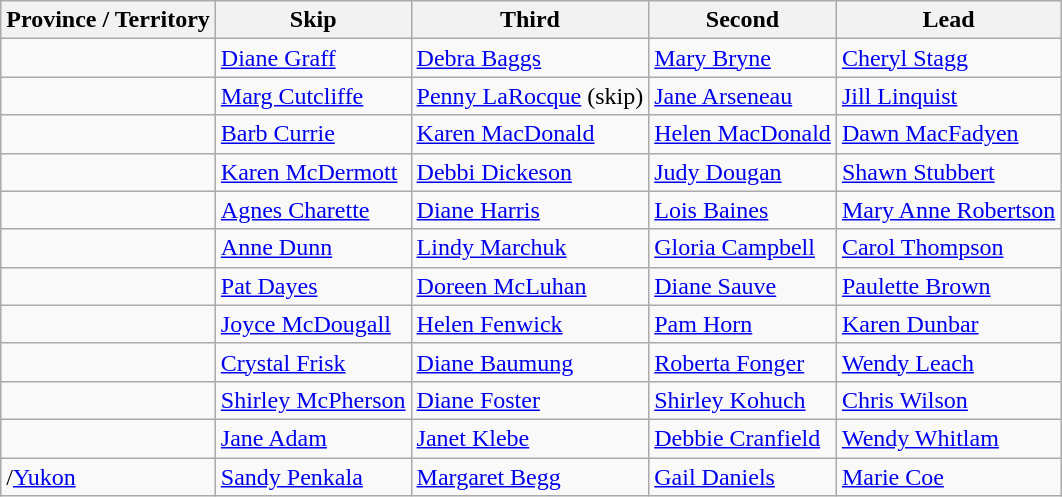<table class="wikitable">
<tr>
<th>Province / Territory</th>
<th>Skip</th>
<th>Third</th>
<th>Second</th>
<th>Lead</th>
</tr>
<tr>
<td></td>
<td><a href='#'>Diane Graff</a></td>
<td><a href='#'>Debra Baggs</a></td>
<td><a href='#'>Mary Bryne</a></td>
<td><a href='#'>Cheryl Stagg</a></td>
</tr>
<tr>
<td></td>
<td><a href='#'>Marg Cutcliffe</a></td>
<td><a href='#'>Penny LaRocque</a> (skip)</td>
<td><a href='#'>Jane Arseneau</a></td>
<td><a href='#'>Jill Linquist</a></td>
</tr>
<tr>
<td></td>
<td><a href='#'>Barb Currie</a></td>
<td><a href='#'>Karen MacDonald</a></td>
<td><a href='#'>Helen MacDonald</a></td>
<td><a href='#'>Dawn MacFadyen</a></td>
</tr>
<tr>
<td></td>
<td><a href='#'>Karen McDermott</a></td>
<td><a href='#'>Debbi Dickeson</a></td>
<td><a href='#'>Judy Dougan</a></td>
<td><a href='#'>Shawn Stubbert</a></td>
</tr>
<tr>
<td></td>
<td><a href='#'>Agnes Charette</a></td>
<td><a href='#'>Diane Harris</a></td>
<td><a href='#'>Lois Baines</a></td>
<td><a href='#'>Mary Anne Robertson</a></td>
</tr>
<tr>
<td></td>
<td><a href='#'>Anne Dunn</a></td>
<td><a href='#'>Lindy Marchuk</a></td>
<td><a href='#'>Gloria Campbell</a></td>
<td><a href='#'>Carol Thompson</a></td>
</tr>
<tr>
<td></td>
<td><a href='#'>Pat Dayes</a></td>
<td><a href='#'>Doreen McLuhan</a></td>
<td><a href='#'>Diane Sauve</a></td>
<td><a href='#'>Paulette Brown</a></td>
</tr>
<tr>
<td></td>
<td><a href='#'>Joyce McDougall</a></td>
<td><a href='#'>Helen Fenwick</a></td>
<td><a href='#'>Pam Horn</a></td>
<td><a href='#'>Karen Dunbar</a></td>
</tr>
<tr>
<td></td>
<td><a href='#'>Crystal Frisk</a></td>
<td><a href='#'>Diane Baumung</a></td>
<td><a href='#'>Roberta Fonger</a></td>
<td><a href='#'>Wendy Leach</a></td>
</tr>
<tr>
<td></td>
<td><a href='#'>Shirley McPherson</a></td>
<td><a href='#'>Diane Foster</a></td>
<td><a href='#'>Shirley Kohuch</a></td>
<td><a href='#'>Chris Wilson</a></td>
</tr>
<tr>
<td></td>
<td><a href='#'>Jane Adam</a></td>
<td><a href='#'>Janet Klebe</a></td>
<td><a href='#'>Debbie Cranfield</a></td>
<td><a href='#'>Wendy Whitlam</a></td>
</tr>
<tr>
<td>/<a href='#'>Yukon</a></td>
<td><a href='#'>Sandy Penkala</a></td>
<td><a href='#'>Margaret Begg</a></td>
<td><a href='#'>Gail Daniels</a></td>
<td><a href='#'>Marie Coe</a></td>
</tr>
</table>
